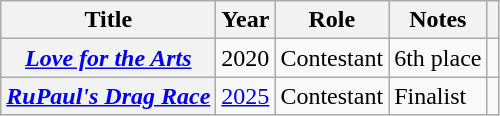<table class="wikitable plainrowheaders">
<tr>
<th scope="col">Title</th>
<th scope="col">Year</th>
<th scope="col">Role</th>
<th scope="col">Notes</th>
<th></th>
</tr>
<tr>
<th scope="row"><em><a href='#'>Love for the Arts</a></em></th>
<td>2020</td>
<td>Contestant</td>
<td>6th place</td>
<td></td>
</tr>
<tr>
<th scope="row"><em><a href='#'>RuPaul's Drag Race</a></em></th>
<td><a href='#'>2025</a></td>
<td>Contestant</td>
<td>Finalist</td>
<td></td>
</tr>
</table>
